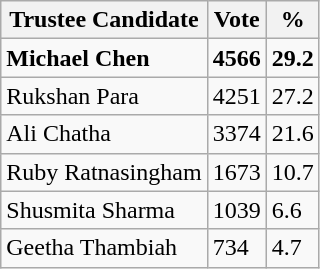<table class="wikitable">
<tr>
<th>Trustee Candidate</th>
<th>Vote</th>
<th>%</th>
</tr>
<tr>
<td><strong>Michael Chen</strong></td>
<td><strong>4566</strong></td>
<td><strong>29.2</strong></td>
</tr>
<tr>
<td>Rukshan Para</td>
<td>4251</td>
<td>27.2</td>
</tr>
<tr>
<td>Ali Chatha</td>
<td>3374</td>
<td>21.6</td>
</tr>
<tr>
<td>Ruby Ratnasingham</td>
<td>1673</td>
<td>10.7</td>
</tr>
<tr>
<td>Shusmita Sharma</td>
<td>1039</td>
<td>6.6</td>
</tr>
<tr>
<td>Geetha Thambiah</td>
<td>734</td>
<td>4.7</td>
</tr>
</table>
